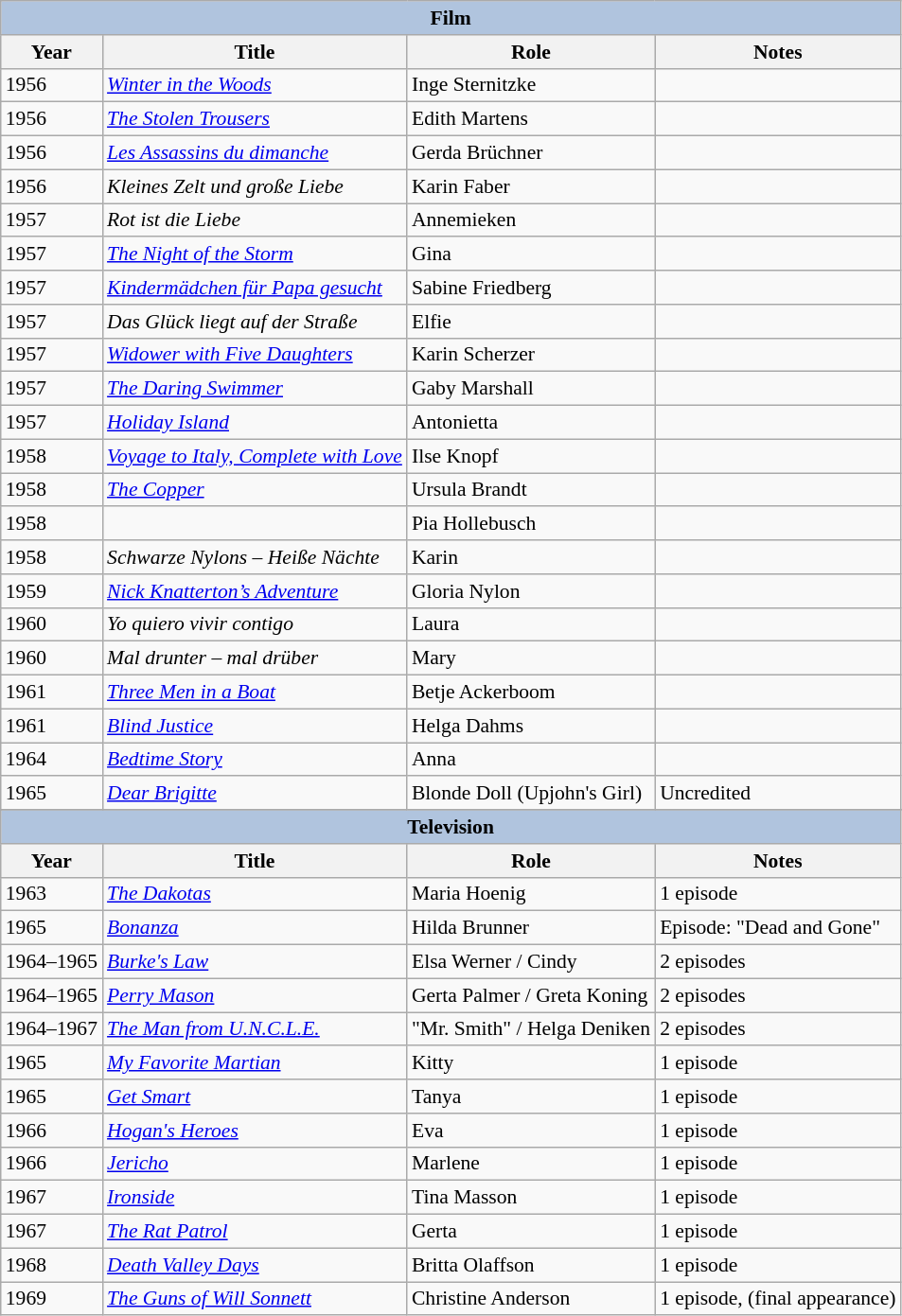<table class="wikitable" style="font-size: 90%;">
<tr>
<th colspan="4" style="background: LightSteelBlue;">Film</th>
</tr>
<tr>
<th>Year</th>
<th>Title</th>
<th>Role</th>
<th>Notes</th>
</tr>
<tr>
<td>1956</td>
<td><em><a href='#'>Winter in the Woods</a></em></td>
<td>Inge Sternitzke</td>
<td></td>
</tr>
<tr>
<td>1956</td>
<td><em><a href='#'>The Stolen Trousers</a></em></td>
<td>Edith Martens</td>
<td></td>
</tr>
<tr>
<td>1956</td>
<td><em><a href='#'>Les Assassins du dimanche</a></em></td>
<td>Gerda Brüchner</td>
<td></td>
</tr>
<tr>
<td>1956</td>
<td><em>Kleines Zelt und große Liebe</em></td>
<td>Karin Faber</td>
<td></td>
</tr>
<tr>
<td>1957</td>
<td><em>Rot ist die Liebe</em></td>
<td>Annemieken</td>
<td></td>
</tr>
<tr>
<td>1957</td>
<td><em><a href='#'>The Night of the Storm</a></em></td>
<td>Gina</td>
<td></td>
</tr>
<tr>
<td>1957</td>
<td><em><a href='#'>Kindermädchen für Papa gesucht</a></em></td>
<td>Sabine Friedberg</td>
<td></td>
</tr>
<tr>
<td>1957</td>
<td><em>Das Glück liegt auf der Straße</em></td>
<td>Elfie</td>
<td></td>
</tr>
<tr>
<td>1957</td>
<td><em><a href='#'>Widower with Five Daughters</a></em></td>
<td>Karin Scherzer</td>
<td></td>
</tr>
<tr>
<td>1957</td>
<td><em><a href='#'>The Daring Swimmer</a></em></td>
<td>Gaby Marshall</td>
<td></td>
</tr>
<tr>
<td>1957</td>
<td><em><a href='#'>Holiday Island</a></em></td>
<td>Antonietta</td>
<td></td>
</tr>
<tr>
<td>1958</td>
<td><em><a href='#'>Voyage to Italy, Complete with Love</a></em></td>
<td>Ilse Knopf</td>
<td></td>
</tr>
<tr>
<td>1958</td>
<td><em><a href='#'>The Copper</a></em></td>
<td>Ursula Brandt</td>
<td></td>
</tr>
<tr>
<td>1958</td>
<td><em></em></td>
<td>Pia Hollebusch</td>
<td></td>
</tr>
<tr>
<td>1958</td>
<td><em>Schwarze Nylons – Heiße Nächte</em></td>
<td>Karin</td>
<td></td>
</tr>
<tr>
<td>1959</td>
<td><em><a href='#'>Nick Knatterton’s Adventure</a></em></td>
<td>Gloria Nylon</td>
<td></td>
</tr>
<tr>
<td>1960</td>
<td><em>Yo quiero vivir contigo</em></td>
<td>Laura</td>
<td></td>
</tr>
<tr>
<td>1960</td>
<td><em>Mal drunter – mal drüber</em></td>
<td>Mary</td>
<td></td>
</tr>
<tr>
<td>1961</td>
<td><em><a href='#'>Three Men in a Boat</a></em></td>
<td>Betje Ackerboom</td>
<td></td>
</tr>
<tr>
<td>1961</td>
<td><em><a href='#'>Blind Justice</a></em></td>
<td>Helga Dahms</td>
<td></td>
</tr>
<tr>
<td>1964</td>
<td><em><a href='#'>Bedtime Story</a></em></td>
<td>Anna</td>
<td></td>
</tr>
<tr>
<td>1965</td>
<td><em><a href='#'>Dear Brigitte</a></em></td>
<td>Blonde Doll (Upjohn's Girl)</td>
<td>Uncredited</td>
</tr>
<tr>
</tr>
<tr>
<th colspan="4" style="background: LightSteelBlue;">Television</th>
</tr>
<tr>
<th>Year</th>
<th>Title</th>
<th>Role</th>
<th>Notes</th>
</tr>
<tr>
<td>1963</td>
<td><em><a href='#'>The Dakotas</a></em></td>
<td>Maria Hoenig</td>
<td>1 episode</td>
</tr>
<tr>
<td>1965</td>
<td><em><a href='#'>Bonanza</a></em></td>
<td>Hilda Brunner</td>
<td>Episode: "Dead and Gone"</td>
</tr>
<tr>
<td>1964–1965</td>
<td><em><a href='#'>Burke's Law</a></em></td>
<td>Elsa Werner / Cindy</td>
<td>2 episodes</td>
</tr>
<tr>
<td>1964–1965</td>
<td><em><a href='#'>Perry Mason</a></em></td>
<td>Gerta Palmer / Greta Koning</td>
<td>2 episodes</td>
</tr>
<tr>
<td>1964–1967</td>
<td><em><a href='#'>The Man from U.N.C.L.E.</a></em></td>
<td>"Mr. Smith" / Helga Deniken</td>
<td>2 episodes</td>
</tr>
<tr>
<td>1965</td>
<td><em><a href='#'>My Favorite Martian</a></em></td>
<td>Kitty</td>
<td>1 episode</td>
</tr>
<tr>
<td>1965</td>
<td><em><a href='#'>Get Smart</a></em></td>
<td>Tanya</td>
<td>1 episode</td>
</tr>
<tr>
<td>1966</td>
<td><em><a href='#'>Hogan's Heroes</a></em></td>
<td>Eva</td>
<td>1 episode</td>
</tr>
<tr>
<td>1966</td>
<td><em><a href='#'>Jericho</a></em></td>
<td>Marlene</td>
<td>1 episode</td>
</tr>
<tr>
<td>1967</td>
<td><em><a href='#'>Ironside</a></em></td>
<td>Tina Masson</td>
<td>1 episode</td>
</tr>
<tr>
<td>1967</td>
<td><em><a href='#'>The Rat Patrol</a></em></td>
<td>Gerta</td>
<td>1 episode</td>
</tr>
<tr>
<td>1968</td>
<td><em><a href='#'>Death Valley Days</a></em></td>
<td>Britta Olaffson</td>
<td>1 episode</td>
</tr>
<tr>
<td>1969</td>
<td><em><a href='#'>The Guns of Will Sonnett</a></em></td>
<td>Christine Anderson</td>
<td>1 episode, (final appearance)</td>
</tr>
</table>
